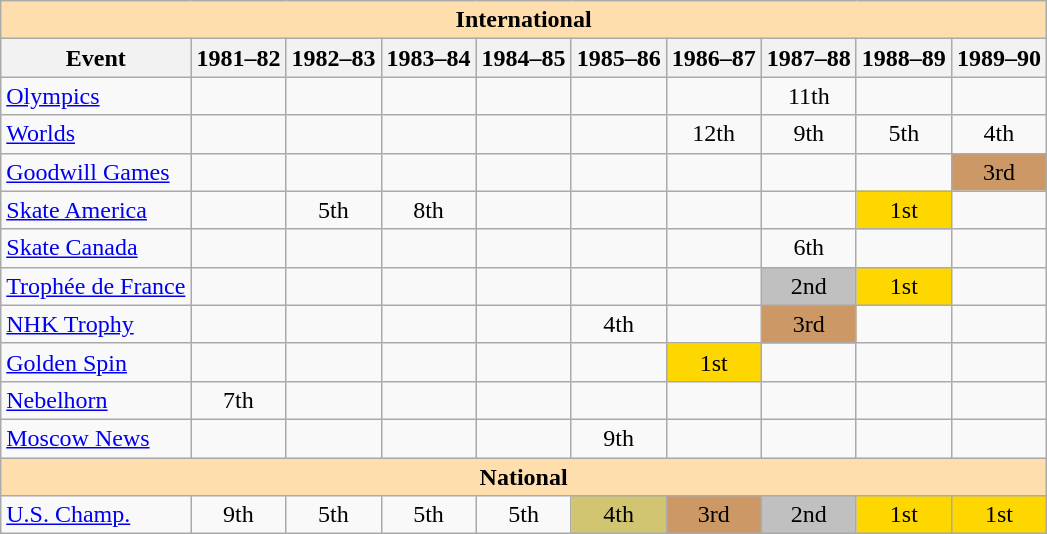<table class="wikitable" style="text-align:center">
<tr>
<th style="background-color: #ffdead; " colspan=10 align=center><strong>International</strong></th>
</tr>
<tr>
<th>Event</th>
<th>1981–82</th>
<th>1982–83</th>
<th>1983–84</th>
<th>1984–85</th>
<th>1985–86</th>
<th>1986–87</th>
<th>1987–88</th>
<th>1988–89</th>
<th>1989–90</th>
</tr>
<tr>
<td align=left><a href='#'>Olympics</a></td>
<td></td>
<td></td>
<td></td>
<td></td>
<td></td>
<td></td>
<td>11th</td>
<td></td>
<td></td>
</tr>
<tr>
<td align=left><a href='#'>Worlds</a></td>
<td></td>
<td></td>
<td></td>
<td></td>
<td></td>
<td>12th</td>
<td>9th</td>
<td>5th</td>
<td>4th</td>
</tr>
<tr>
<td align=left><a href='#'>Goodwill Games</a></td>
<td></td>
<td></td>
<td></td>
<td></td>
<td></td>
<td></td>
<td></td>
<td></td>
<td bgcolor=cc9966>3rd</td>
</tr>
<tr>
<td align=left><a href='#'>Skate America</a></td>
<td></td>
<td>5th</td>
<td>8th</td>
<td></td>
<td></td>
<td></td>
<td></td>
<td bgcolor=gold>1st</td>
<td></td>
</tr>
<tr>
<td align=left><a href='#'>Skate Canada</a></td>
<td></td>
<td></td>
<td></td>
<td></td>
<td></td>
<td></td>
<td>6th</td>
<td></td>
<td></td>
</tr>
<tr>
<td align=left><a href='#'>Trophée de France</a></td>
<td></td>
<td></td>
<td></td>
<td></td>
<td></td>
<td></td>
<td bgcolor=silver>2nd</td>
<td bgcolor=gold>1st</td>
<td></td>
</tr>
<tr>
<td align=left><a href='#'>NHK Trophy</a></td>
<td></td>
<td></td>
<td></td>
<td></td>
<td>4th</td>
<td></td>
<td bgcolor=cc9966>3rd</td>
<td></td>
<td></td>
</tr>
<tr>
<td align=left><a href='#'>Golden Spin</a></td>
<td></td>
<td></td>
<td></td>
<td></td>
<td></td>
<td bgcolor=gold>1st</td>
<td></td>
<td></td>
<td></td>
</tr>
<tr>
<td align=left><a href='#'>Nebelhorn</a></td>
<td>7th</td>
<td></td>
<td></td>
<td></td>
<td></td>
<td></td>
<td></td>
<td></td>
<td></td>
</tr>
<tr>
<td align=left><a href='#'>Moscow News</a></td>
<td></td>
<td></td>
<td></td>
<td></td>
<td>9th</td>
<td></td>
<td></td>
<td></td>
<td></td>
</tr>
<tr>
<th style="background-color: #ffdead; " colspan=10 align=center><strong>National</strong></th>
</tr>
<tr>
<td align=left><a href='#'>U.S. Champ.</a></td>
<td>9th</td>
<td>5th</td>
<td>5th</td>
<td>5th</td>
<td bgcolor=d1c571>4th</td>
<td bgcolor=cc9966>3rd</td>
<td bgcolor=silver>2nd</td>
<td bgcolor=gold>1st</td>
<td bgcolor=gold>1st</td>
</tr>
</table>
